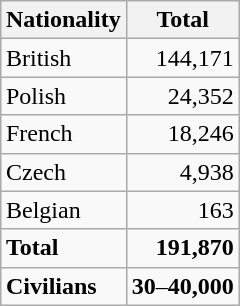<table class="wikitable" align=right style="margin:0 0 1em 1em">
<tr>
<th>Nationality</th>
<th>Total</th>
</tr>
<tr>
<td>British</td>
<td align="right">144,171</td>
</tr>
<tr>
<td>Polish</td>
<td align="right">24,352</td>
</tr>
<tr>
<td>French</td>
<td align="right">18,246</td>
</tr>
<tr>
<td>Czech</td>
<td align="right">4,938</td>
</tr>
<tr>
<td>Belgian</td>
<td align="right">163</td>
</tr>
<tr>
<td><strong>Total</strong></td>
<td align="right"><strong>191,870</strong></td>
</tr>
<tr>
<td><strong>Civilians</strong></td>
<td align="right"><strong>30</strong>–<strong>40,000</strong></td>
</tr>
</table>
